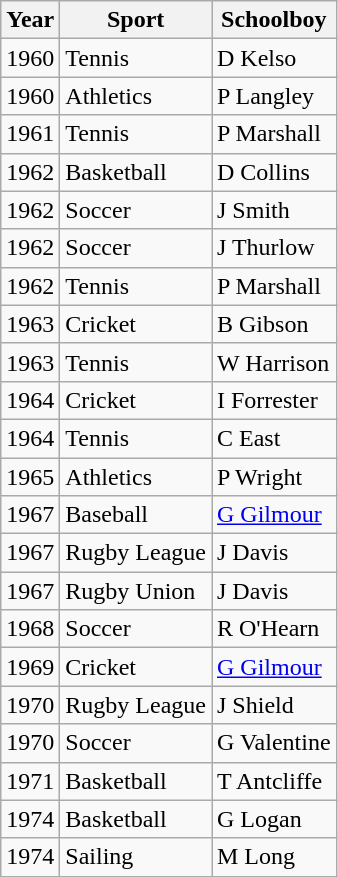<table class="wikitable sortable plainrowheaders">
<tr>
<th scope="col">Year</th>
<th scope="col">Sport</th>
<th scope="col">Schoolboy</th>
</tr>
<tr>
<td scope="row">1960</td>
<td>Tennis</td>
<td>D Kelso</td>
</tr>
<tr>
<td scope="row">1960</td>
<td>Athletics</td>
<td>P Langley</td>
</tr>
<tr>
<td scope="row">1961</td>
<td>Tennis</td>
<td>P Marshall</td>
</tr>
<tr>
<td scope="row">1962</td>
<td>Basketball</td>
<td>D Collins</td>
</tr>
<tr>
<td scope="row">1962</td>
<td>Soccer</td>
<td>J Smith</td>
</tr>
<tr>
<td scope="row">1962</td>
<td>Soccer</td>
<td>J Thurlow</td>
</tr>
<tr>
<td scope="row">1962</td>
<td>Tennis</td>
<td>P Marshall</td>
</tr>
<tr>
<td scope="row">1963</td>
<td>Cricket</td>
<td>B Gibson</td>
</tr>
<tr>
<td scope="row">1963</td>
<td>Tennis</td>
<td>W Harrison</td>
</tr>
<tr>
<td scope="row">1964</td>
<td>Cricket</td>
<td>I Forrester</td>
</tr>
<tr>
<td scope="row">1964</td>
<td>Tennis</td>
<td>C East</td>
</tr>
<tr>
<td scope="row">1965</td>
<td>Athletics</td>
<td>P Wright</td>
</tr>
<tr>
<td scope="row">1967</td>
<td>Baseball</td>
<td><a href='#'>G Gilmour</a></td>
</tr>
<tr>
<td scope="row">1967</td>
<td>Rugby League</td>
<td>J Davis</td>
</tr>
<tr>
<td scope="row">1967</td>
<td>Rugby Union</td>
<td>J Davis</td>
</tr>
<tr>
<td scope="row">1968</td>
<td>Soccer</td>
<td>R O'Hearn</td>
</tr>
<tr>
<td scope="row">1969</td>
<td>Cricket</td>
<td><a href='#'>G Gilmour</a></td>
</tr>
<tr>
<td scope="row">1970</td>
<td>Rugby League</td>
<td>J Shield</td>
</tr>
<tr>
<td scope="row">1970</td>
<td>Soccer</td>
<td>G Valentine</td>
</tr>
<tr>
<td scope="row">1971</td>
<td>Basketball</td>
<td>T Antcliffe</td>
</tr>
<tr>
<td scope="row">1974</td>
<td>Basketball</td>
<td>G Logan</td>
</tr>
<tr>
<td scope="row">1974</td>
<td>Sailing</td>
<td>M Long</td>
</tr>
</table>
